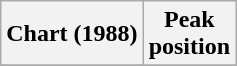<table class="wikitable sortable">
<tr>
<th>Chart (1988)</th>
<th>Peak<br>position</th>
</tr>
<tr>
</tr>
</table>
